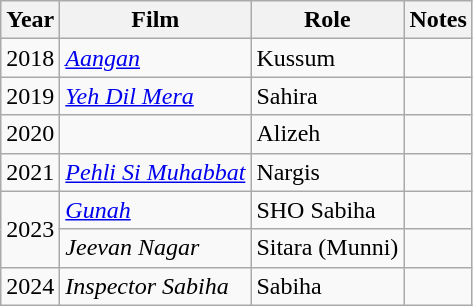<table class="wikitable sortable">
<tr style="text-align:center;">
<th>Year</th>
<th>Film</th>
<th>Role</th>
<th>Notes</th>
</tr>
<tr>
<td>2018</td>
<td><a href='#'><em>Aangan</em></a></td>
<td>Kussum</td>
<td></td>
</tr>
<tr>
<td>2019</td>
<td><em><a href='#'>Yeh Dil Mera</a></em></td>
<td>Sahira</td>
<td></td>
</tr>
<tr>
<td>2020</td>
<td></td>
<td>Alizeh</td>
<td></td>
</tr>
<tr>
<td>2021</td>
<td><em><a href='#'>Pehli Si Muhabbat</a></em></td>
<td>Nargis</td>
<td></td>
</tr>
<tr>
<td rowspan=2>2023</td>
<td><em><a href='#'>Gunah</a></em></td>
<td>SHO Sabiha</td>
<td></td>
</tr>
<tr>
<td><em>Jeevan Nagar</em></td>
<td>Sitara (Munni)</td>
<td></td>
</tr>
<tr>
<td>2024</td>
<td><em>Inspector Sabiha</em></td>
<td>Sabiha</td>
<td></td>
</tr>
</table>
